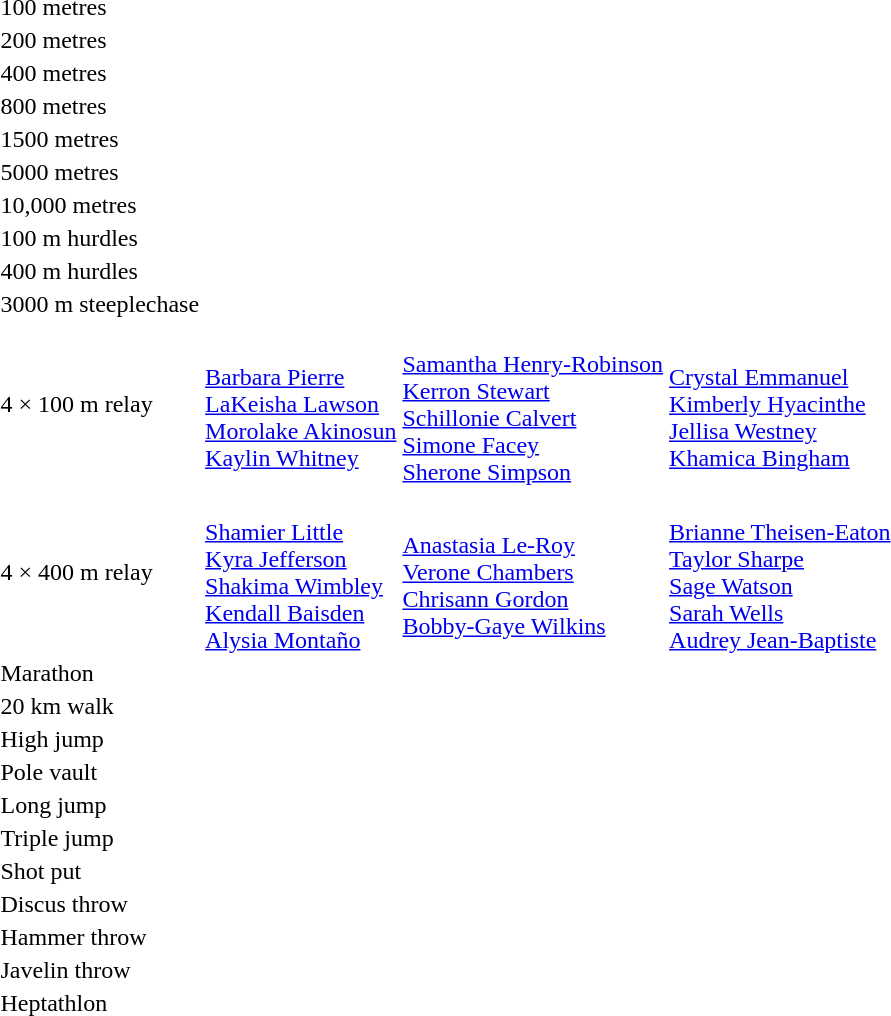<table>
<tr>
<td>100 metres<br></td>
<td></td>
<td></td>
<td></td>
</tr>
<tr>
<td>200 metres<br></td>
<td></td>
<td></td>
<td></td>
</tr>
<tr>
<td>400 metres<br></td>
<td></td>
<td></td>
<td></td>
</tr>
<tr>
<td>800 metres<br></td>
<td></td>
<td></td>
<td></td>
</tr>
<tr>
<td>1500 metres<br></td>
<td></td>
<td></td>
<td></td>
</tr>
<tr>
<td>5000 metres<br></td>
<td></td>
<td></td>
<td></td>
</tr>
<tr>
<td>10,000 metres<br></td>
<td></td>
<td></td>
<td></td>
</tr>
<tr>
<td>100 m hurdles<br></td>
<td></td>
<td></td>
<td></td>
</tr>
<tr>
<td>400 m hurdles<br></td>
<td></td>
<td></td>
<td></td>
</tr>
<tr>
<td>3000 m steeplechase<br></td>
<td></td>
<td></td>
<td></td>
</tr>
<tr>
<td>4 × 100 m relay<br></td>
<td><br> <a href='#'>Barbara Pierre</a> <br> <a href='#'>LaKeisha Lawson</a> <br> <a href='#'>Morolake Akinosun</a> <br> <a href='#'>Kaylin Whitney</a></td>
<td><br> <a href='#'>Samantha Henry-Robinson</a> <br> <a href='#'>Kerron Stewart</a> <br> <a href='#'>Schillonie Calvert</a> <br> <a href='#'>Simone Facey</a><br><a href='#'>Sherone Simpson</a></td>
<td><br>  <a href='#'>Crystal Emmanuel</a> <br> <a href='#'>Kimberly Hyacinthe</a> <br> <a href='#'>Jellisa Westney</a> <br> <a href='#'>Khamica Bingham</a></td>
</tr>
<tr>
<td>4 × 400 m relay<br> </td>
<td><br> <a href='#'>Shamier Little</a><br><a href='#'>Kyra Jefferson</a><br><a href='#'>Shakima Wimbley</a><br><a href='#'>Kendall Baisden</a><br><a href='#'>Alysia Montaño</a></td>
<td><br> <a href='#'>Anastasia Le-Roy</a><br><a href='#'>Verone Chambers</a><br><a href='#'>Chrisann Gordon</a><br><a href='#'>Bobby-Gaye Wilkins</a></td>
<td><br>  <a href='#'>Brianne Theisen-Eaton</a><br><a href='#'>Taylor Sharpe</a><br><a href='#'>Sage Watson</a><br><a href='#'>Sarah Wells</a><br><a href='#'>Audrey Jean-Baptiste</a></td>
</tr>
<tr>
<td>Marathon<br></td>
<td></td>
<td></td>
<td></td>
</tr>
<tr>
<td>20 km walk<br></td>
<td></td>
<td></td>
<td></td>
</tr>
<tr>
<td>High jump<br></td>
<td></td>
<td></td>
<td></td>
</tr>
<tr>
<td>Pole vault<br></td>
<td></td>
<td></td>
<td></td>
</tr>
<tr>
<td>Long jump<br></td>
<td></td>
<td></td>
<td></td>
</tr>
<tr>
<td>Triple jump<br></td>
<td></td>
<td></td>
<td></td>
</tr>
<tr>
<td>Shot put<br></td>
<td></td>
<td></td>
<td></td>
</tr>
<tr>
<td>Discus throw<br></td>
<td></td>
<td></td>
<td></td>
</tr>
<tr>
<td>Hammer throw<br></td>
<td></td>
<td></td>
<td></td>
</tr>
<tr>
<td>Javelin throw<br></td>
<td></td>
<td></td>
<td></td>
</tr>
<tr>
<td>Heptathlon<br></td>
<td></td>
<td></td>
<td></td>
</tr>
</table>
